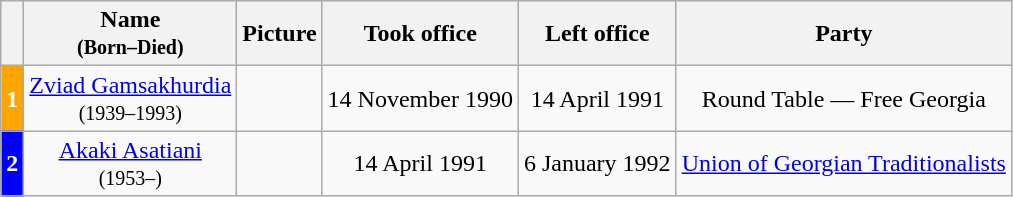<table class="wikitable" style="text-align:center">
<tr>
<th></th>
<th>Name<br><small>(Born–Died)</small></th>
<th>Picture</th>
<th>Took office</th>
<th>Left office</th>
<th>Party</th>
</tr>
<tr>
<th style="background:Orange; color:white;">1</th>
<td><a href='#'>Zviad Gamsakhurdia</a><br><small>(1939–1993)</small></td>
<td></td>
<td>14 November 1990</td>
<td>14 April 1991</td>
<td>Round Table — Free Georgia</td>
</tr>
<tr>
<th style="background:Blue; color:white;">2</th>
<td><a href='#'>Akaki Asatiani</a><br><small>(1953–)</small></td>
<td></td>
<td>14 April 1991</td>
<td>6 January 1992</td>
<td><a href='#'>Union of Georgian Traditionalists</a></td>
</tr>
</table>
